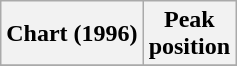<table class="wikitable plainrowheaders sortable">
<tr>
<th scope="col">Chart (1996)</th>
<th scope="col">Peak<br>position</th>
</tr>
<tr>
</tr>
</table>
